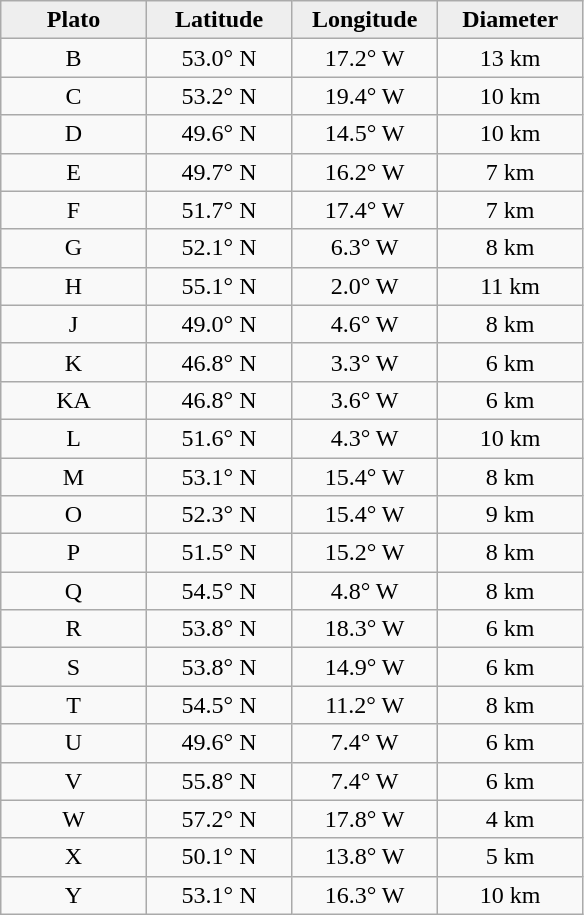<table class="wikitable sortable">
<tr>
<th width="20%" style="background:#eeeeee;">Plato</th>
<th width="20%" style="background:#eeeeee;">Latitude</th>
<th width="20%" style="background:#eeeeee;">Longitude</th>
<th width="20%" style="background:#eeeeee;">Diameter</th>
</tr>
<tr>
<td align="center">B</td>
<td align="center">53.0° N</td>
<td align="center">17.2° W</td>
<td align="center">13 km</td>
</tr>
<tr>
<td align="center">C</td>
<td align="center">53.2° N</td>
<td align="center">19.4° W</td>
<td align="center">10 km</td>
</tr>
<tr>
<td align="center">D</td>
<td align="center">49.6° N</td>
<td align="center">14.5° W</td>
<td align="center">10 km</td>
</tr>
<tr>
<td align="center">E</td>
<td align="center">49.7° N</td>
<td align="center">16.2° W</td>
<td align="center">7 km</td>
</tr>
<tr>
<td align="center">F</td>
<td align="center">51.7° N</td>
<td align="center">17.4° W</td>
<td align="center">7 km</td>
</tr>
<tr>
<td align="center">G</td>
<td align="center">52.1° N</td>
<td align="center">6.3° W</td>
<td align="center">8 km</td>
</tr>
<tr>
<td align="center">H</td>
<td align="center">55.1° N</td>
<td align="center">2.0° W</td>
<td align="center">11 km</td>
</tr>
<tr>
<td align="center">J</td>
<td align="center">49.0° N</td>
<td align="center">4.6° W</td>
<td align="center">8 km</td>
</tr>
<tr>
<td align="center">K</td>
<td align="center">46.8° N</td>
<td align="center">3.3° W</td>
<td align="center">6 km</td>
</tr>
<tr>
<td align="center">KA</td>
<td align="center">46.8° N</td>
<td align="center">3.6° W</td>
<td align="center">6 km</td>
</tr>
<tr>
<td align="center">L</td>
<td align="center">51.6° N</td>
<td align="center">4.3° W</td>
<td align="center">10 km</td>
</tr>
<tr>
<td align="center">M</td>
<td align="center">53.1° N</td>
<td align="center">15.4° W</td>
<td align="center">8 km</td>
</tr>
<tr>
<td align="center">O</td>
<td align="center">52.3° N</td>
<td align="center">15.4° W</td>
<td align="center">9 km</td>
</tr>
<tr>
<td align="center">P</td>
<td align="center">51.5° N</td>
<td align="center">15.2° W</td>
<td align="center">8 km</td>
</tr>
<tr>
<td align="center">Q</td>
<td align="center">54.5° N</td>
<td align="center">4.8° W</td>
<td align="center">8 km</td>
</tr>
<tr>
<td align="center">R</td>
<td align="center">53.8° N</td>
<td align="center">18.3° W</td>
<td align="center">6 km</td>
</tr>
<tr>
<td align="center">S</td>
<td align="center">53.8° N</td>
<td align="center">14.9° W</td>
<td align="center">6 km</td>
</tr>
<tr>
<td align="center">T</td>
<td align="center">54.5° N</td>
<td align="center">11.2° W</td>
<td align="center">8 km</td>
</tr>
<tr>
<td align="center">U</td>
<td align="center">49.6° N</td>
<td align="center">7.4° W</td>
<td align="center">6 km</td>
</tr>
<tr>
<td align="center">V</td>
<td align="center">55.8° N</td>
<td align="center">7.4° W</td>
<td align="center">6 km</td>
</tr>
<tr>
<td align="center">W</td>
<td align="center">57.2° N</td>
<td align="center">17.8° W</td>
<td align="center">4 km</td>
</tr>
<tr>
<td align="center">X</td>
<td align="center">50.1° N</td>
<td align="center">13.8° W</td>
<td align="center">5 km</td>
</tr>
<tr>
<td align="center">Y</td>
<td align="center">53.1° N</td>
<td align="center">16.3° W</td>
<td align="center">10 km</td>
</tr>
</table>
